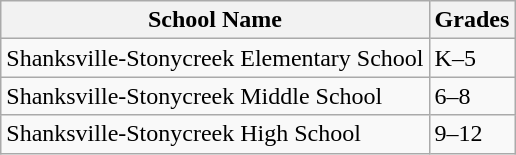<table class="wikitable">
<tr>
<th>School Name</th>
<th>Grades</th>
</tr>
<tr>
<td>Shanksville-Stonycreek Elementary School</td>
<td>K–5</td>
</tr>
<tr>
<td>Shanksville-Stonycreek Middle School</td>
<td>6–8</td>
</tr>
<tr>
<td>Shanksville-Stonycreek High School</td>
<td>9–12</td>
</tr>
</table>
